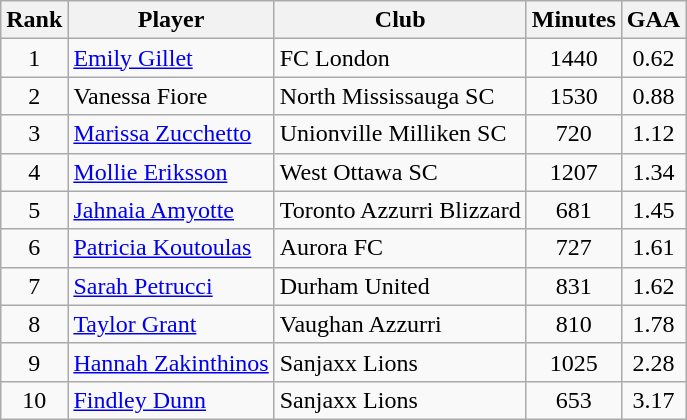<table class="wikitable">
<tr>
<th>Rank</th>
<th>Player</th>
<th>Club</th>
<th>Minutes</th>
<th>GAA</th>
</tr>
<tr>
<td align=center>1</td>
<td> <a href='#'>Emily Gillet</a></td>
<td>FC London</td>
<td align=center>1440</td>
<td align=center>0.62</td>
</tr>
<tr>
<td align=center>2</td>
<td> Vanessa Fiore</td>
<td>North Mississauga SC</td>
<td align=center>1530</td>
<td align=center>0.88</td>
</tr>
<tr>
<td align=center>3</td>
<td> <a href='#'>Marissa Zucchetto</a></td>
<td>Unionville Milliken SC</td>
<td align=center>720</td>
<td align=center>1.12</td>
</tr>
<tr>
<td align=center>4</td>
<td> <a href='#'>Mollie Eriksson</a></td>
<td>West Ottawa SC</td>
<td align=center>1207</td>
<td align=center>1.34</td>
</tr>
<tr>
<td align=center>5</td>
<td> <a href='#'>Jahnaia Amyotte</a></td>
<td>Toronto Azzurri Blizzard</td>
<td align=center>681</td>
<td align=center>1.45</td>
</tr>
<tr>
<td align=center>6</td>
<td> <a href='#'>Patricia Koutoulas</a></td>
<td>Aurora FC</td>
<td align=center>727</td>
<td align=center>1.61</td>
</tr>
<tr>
<td align=center>7</td>
<td> <a href='#'>Sarah Petrucci</a></td>
<td>Durham United</td>
<td align=center>831</td>
<td align=center>1.62</td>
</tr>
<tr>
<td align=center>8</td>
<td> <a href='#'>Taylor Grant</a></td>
<td>Vaughan Azzurri</td>
<td align=center>810</td>
<td align=center>1.78</td>
</tr>
<tr>
<td align=center>9</td>
<td> <a href='#'>Hannah Zakinthinos</a></td>
<td>Sanjaxx Lions</td>
<td align=center>1025</td>
<td align=center>2.28</td>
</tr>
<tr>
<td align=center>10</td>
<td> <a href='#'>Findley Dunn</a></td>
<td>Sanjaxx Lions</td>
<td align=center>653</td>
<td align=center>3.17</td>
</tr>
</table>
